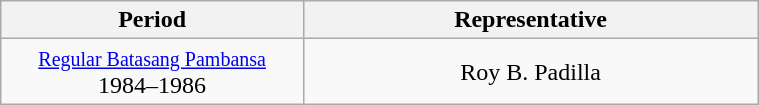<table class="wikitable" style="text-align:center; width:40%;">
<tr>
<th width="40%">Period</th>
<th>Representative</th>
</tr>
<tr>
<td><small><a href='#'>Regular Batasang Pambansa</a></small><br>1984–1986</td>
<td>Roy B. Padilla</td>
</tr>
</table>
